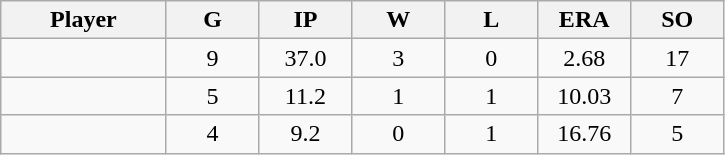<table class="wikitable sortable">
<tr>
<th bgcolor="#DDDDFF" width="16%">Player</th>
<th bgcolor="#DDDDFF" width="9%">G</th>
<th bgcolor="#DDDDFF" width="9%">IP</th>
<th bgcolor="#DDDDFF" width="9%">W</th>
<th bgcolor="#DDDDFF" width="9%">L</th>
<th bgcolor="#DDDDFF" width="9%">ERA</th>
<th bgcolor="#DDDDFF" width="9%">SO</th>
</tr>
<tr align="center">
<td></td>
<td>9</td>
<td>37.0</td>
<td>3</td>
<td>0</td>
<td>2.68</td>
<td>17</td>
</tr>
<tr align="center">
<td></td>
<td>5</td>
<td>11.2</td>
<td>1</td>
<td>1</td>
<td>10.03</td>
<td>7</td>
</tr>
<tr align="center">
<td></td>
<td>4</td>
<td>9.2</td>
<td>0</td>
<td>1</td>
<td>16.76</td>
<td>5</td>
</tr>
</table>
